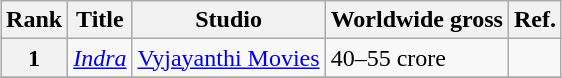<table class="wikitable sortable"  style="margin:auto; margin:auto;">
<tr>
<th>Rank</th>
<th>Title</th>
<th>Studio</th>
<th>Worldwide gross</th>
<th>Ref.</th>
</tr>
<tr>
<th style="text-align:center;">1</th>
<td><a href='#'><em>Indra</em></a></td>
<td><a href='#'>Vyjayanthi Movies</a></td>
<td>40–55 crore</td>
<td></td>
</tr>
<tr>
</tr>
</table>
